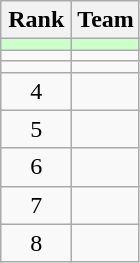<table class="wikitable">
<tr>
<th style="width: 40px;">Rank</th>
<th>Team</th>
</tr>
<tr style="background: #CCFFCC;">
<td style="text-align: center;"></td>
<td></td>
</tr>
<tr>
<td style="text-align: center;"></td>
<td></td>
</tr>
<tr>
<td style="text-align: center;"></td>
<td></td>
</tr>
<tr>
<td style="text-align: center;">4</td>
<td></td>
</tr>
<tr>
<td style="text-align: center;">5</td>
<td></td>
</tr>
<tr>
<td style="text-align: center;">6</td>
<td></td>
</tr>
<tr>
<td style="text-align: center;">7</td>
<td></td>
</tr>
<tr>
<td style="text-align: center;">8</td>
<td></td>
</tr>
</table>
